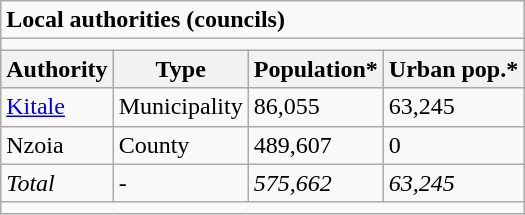<table class="wikitable">
<tr>
<td colspan="4"><strong>Local authorities (councils)</strong></td>
</tr>
<tr>
<td colspan="4"></td>
</tr>
<tr>
<th>Authority</th>
<th>Type</th>
<th>Population*</th>
<th>Urban pop.*</th>
</tr>
<tr>
<td><a href='#'>Kitale</a></td>
<td>Municipality</td>
<td>86,055</td>
<td>63,245</td>
</tr>
<tr>
<td>Nzoia</td>
<td>County</td>
<td>489,607</td>
<td>0</td>
</tr>
<tr>
<td><em>Total</em></td>
<td>-</td>
<td><em>575,662</em></td>
<td><em>63,245</em></td>
</tr>
<tr>
<td colspan="4"></td>
</tr>
</table>
